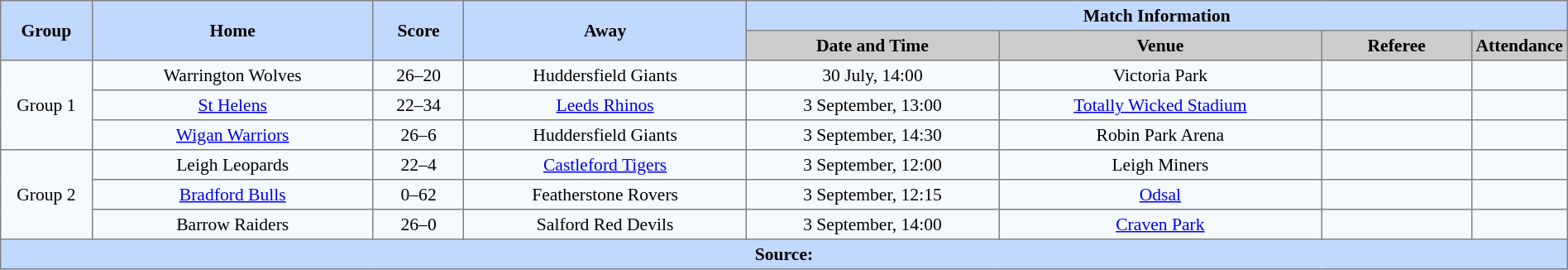<table border=1 style="border-collapse:collapse; font-size:90%; text-align:center;" cellpadding=3 cellspacing=0 width=100%>
<tr bgcolor=#C1D8FF>
<th scope="col" rowspan=2 width=6%>Group</th>
<th scope="col" rowspan=2 width=19%>Home</th>
<th scope="col" rowspan=2 width=6%>Score</th>
<th scope="col" rowspan=2 width=19%>Away</th>
<th colspan=4>Match Information</th>
</tr>
<tr bgcolor=#CCCCCC>
<th scope="col" width=17%>Date and Time</th>
<th scope="col" width=22%>Venue</th>
<th scope="col" width=10%>Referee</th>
<th scope="col" width=7%>Attendance</th>
</tr>
<tr bgcolor=#F5FAFF>
<td Rowspan=3>Group 1</td>
<td> Warrington Wolves</td>
<td>26–20</td>
<td> Huddersfield Giants</td>
<td>30 July, 14:00</td>
<td>Victoria Park</td>
<td></td>
<td></td>
</tr>
<tr bgcolor=#F5FAFF>
<td> <a href='#'>St Helens</a></td>
<td>22–34</td>
<td> <a href='#'>Leeds Rhinos</a></td>
<td>3 September, 13:00</td>
<td><a href='#'>Totally Wicked Stadium</a></td>
<td></td>
<td></td>
</tr>
<tr bgcolor=#F5FAFF>
<td> <a href='#'>Wigan Warriors</a></td>
<td>26–6</td>
<td> Huddersfield Giants</td>
<td>3 September, 14:30</td>
<td>Robin Park Arena</td>
<td></td>
<td></td>
</tr>
<tr bgcolor=#F5FAFF>
<td Rowspan=3>Group 2</td>
<td> Leigh Leopards</td>
<td>22–4</td>
<td> <a href='#'>Castleford Tigers</a></td>
<td>3 September, 12:00</td>
<td>Leigh Miners</td>
<td></td>
<td></td>
</tr>
<tr bgcolor=#F5FAFF>
<td> <a href='#'>Bradford Bulls</a></td>
<td>0–62</td>
<td> Featherstone Rovers</td>
<td>3 September, 12:15</td>
<td><a href='#'>Odsal</a></td>
<td></td>
<td></td>
</tr>
<tr bgcolor=#F5FAFF>
<td> Barrow Raiders</td>
<td>26–0</td>
<td> Salford Red Devils</td>
<td>3 September, 14:00</td>
<td><a href='#'>Craven Park</a></td>
<td></td>
<td></td>
</tr>
<tr style="background:#c1d8ff;">
<th colspan=8>Source:</th>
</tr>
</table>
